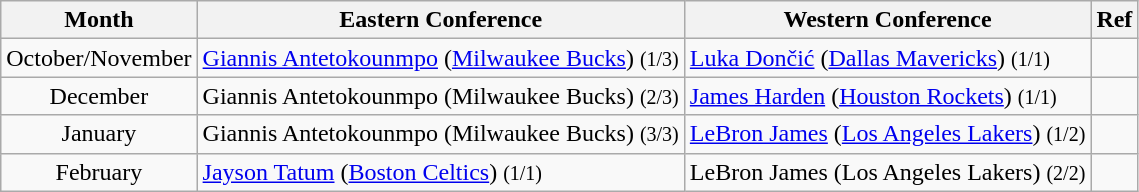<table class="wikitable sortable" style="text-align:left;">
<tr>
<th>Month</th>
<th>Eastern Conference</th>
<th>Western Conference</th>
<th class=unsortable>Ref</th>
</tr>
<tr>
<td style="text-align:center;">October/November</td>
<td><a href='#'>Giannis Antetokounmpo</a> (<a href='#'>Milwaukee Bucks</a>) <small>(1/3)</small></td>
<td><a href='#'>Luka Dončić</a> (<a href='#'>Dallas Mavericks</a>) <small>(1/1)</small></td>
<td style="text-align:center;"></td>
</tr>
<tr>
<td style="text-align:center;">December</td>
<td>Giannis Antetokounmpo (Milwaukee Bucks) <small>(2/3)</small></td>
<td><a href='#'>James Harden</a> (<a href='#'>Houston Rockets</a>) <small>(1/1)</small></td>
<td style="text-align:center;"></td>
</tr>
<tr>
<td style="text-align:center;">January</td>
<td>Giannis Antetokounmpo (Milwaukee Bucks) <small>(3/3)</small></td>
<td><a href='#'>LeBron James</a> (<a href='#'>Los Angeles Lakers</a>) <small>(1/2)</small></td>
<td style="text-align:center;"></td>
</tr>
<tr>
<td style="text-align:center;">February</td>
<td><a href='#'>Jayson Tatum</a> (<a href='#'>Boston Celtics</a>) <small>(1/1)</small></td>
<td>LeBron James (Los Angeles Lakers) <small>(2/2)</small></td>
<td style="text-align:center;"></td>
</tr>
</table>
